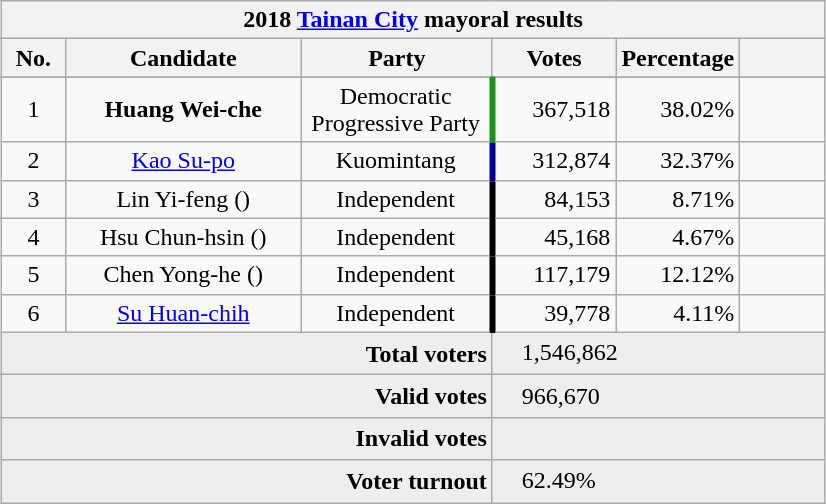<table class="wikitable collapsible" style="margin:1em auto; text-align:center">
<tr>
<th colspan="6">2018 <a href='#'>Tainan City</a> mayoral results</th>
</tr>
<tr>
<th width=35>No.</th>
<th width=150>Candidate</th>
<th width=120>Party</th>
<th width=75>Votes</th>
<th width=75>Percentage</th>
<th width=49></th>
</tr>
<tr>
</tr>
<tr>
<td>1</td>
<td><strong>Huang Wei-che</strong></td>
<td>Democratic Progressive Party</td>
<td style="border-left:4px solid #1B9413;" align="right">367,518</td>
<td align="right">38.02%</td>
<td align="center"></td>
</tr>
<tr>
<td>2</td>
<td><a href='#'>Kao Su-po</a></td>
<td> Kuomintang</td>
<td style="border-left:4px solid #000099;" align="right">312,874</td>
<td align="right">32.37%</td>
<td align="center"></td>
</tr>
<tr>
<td>3</td>
<td>Lin Yi-feng ()</td>
<td> Independent</td>
<td style="border-left:4px solid #000000;" align="right">84,153</td>
<td align="right">8.71%</td>
<td align="center"></td>
</tr>
<tr>
<td>4</td>
<td>Hsu Chun-hsin ()</td>
<td> Independent</td>
<td style="border-left:4px solid #000000;" align="right">45,168</td>
<td align="right">4.67%</td>
<td align="center"></td>
</tr>
<tr>
<td>5</td>
<td>Chen Yong-he ()</td>
<td> Independent</td>
<td style="border-left:4px solid #000000;" align="right">117,179</td>
<td align="right">12.12%</td>
<td align="center"></td>
</tr>
<tr>
<td>6</td>
<td><a href='#'>Su Huan-chih</a></td>
<td> Independent</td>
<td style="border-left:4px solid #000000;" align="right">39,778</td>
<td align="right">4.11%</td>
<td align="center"></td>
</tr>
<tr bgcolor=EEEEEE>
<td colspan="3" align="right"><strong>Total voters</strong></td>
<td colspan="3" align="left">　1,546,862</td>
</tr>
<tr bgcolor=EEEEEE>
<td colspan="3" align="right"><strong>Valid votes</strong></td>
<td colspan="3" align="left">　966,670</td>
</tr>
<tr bgcolor=EEEEEE>
<td colspan="3" align="right"><strong>Invalid votes</strong></td>
<td colspan="3" align="left">　</td>
</tr>
<tr bgcolor=EEEEEE>
<td colspan="3" align="right"><strong>Voter turnout</strong></td>
<td colspan="3" align="left">　62.49%</td>
</tr>
</table>
